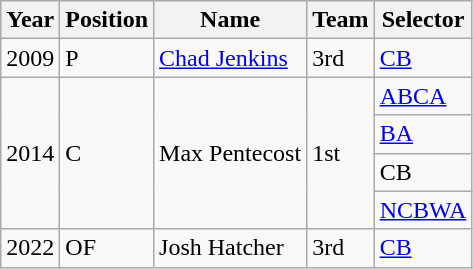<table class="wikitable">
<tr>
<th>Year</th>
<th>Position</th>
<th>Name</th>
<th>Team</th>
<th>Selector</th>
</tr>
<tr>
<td>2009</td>
<td>P</td>
<td><a href='#'>Chad Jenkins</a></td>
<td>3rd</td>
<td><a href='#'>CB</a></td>
</tr>
<tr>
<td rowspan="4">2014</td>
<td rowspan="4">C</td>
<td rowspan="4">Max Pentecost</td>
<td rowspan="4">1st</td>
<td><a href='#'>ABCA</a></td>
</tr>
<tr>
<td><a href='#'>BA</a></td>
</tr>
<tr>
<td>CB</td>
</tr>
<tr>
<td><a href='#'>NCBWA</a></td>
</tr>
<tr>
<td rowspan="4">2022</td>
<td rowspan="4">OF</td>
<td rowspan="4">Josh Hatcher</td>
<td rowspan="4">3rd</td>
<td><a href='#'>CB</a></td>
</tr>
</table>
